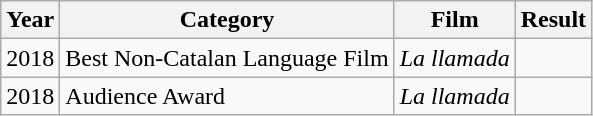<table class="wikitable">
<tr>
<th>Year</th>
<th>Category</th>
<th>Film</th>
<th>Result</th>
</tr>
<tr>
<td>2018</td>
<td>Best Non-Catalan Language Film</td>
<td><em>La llamada</em></td>
<td></td>
</tr>
<tr>
<td>2018</td>
<td>Audience Award</td>
<td><em>La llamada</em></td>
<td></td>
</tr>
</table>
